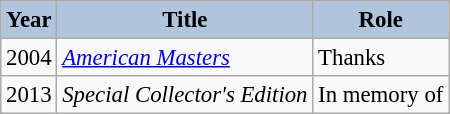<table class="wikitable" style="font-size:95%;">
<tr>
<th style="background:#B0C4DE;">Year</th>
<th style="background:#B0C4DE;">Title</th>
<th style="background:#B0C4DE;">Role</th>
</tr>
<tr>
<td>2004</td>
<td><em><a href='#'>American Masters</a></em></td>
<td>Thanks</td>
</tr>
<tr>
<td>2013</td>
<td><em>Special Collector's Edition</em></td>
<td>In memory of</td>
</tr>
</table>
